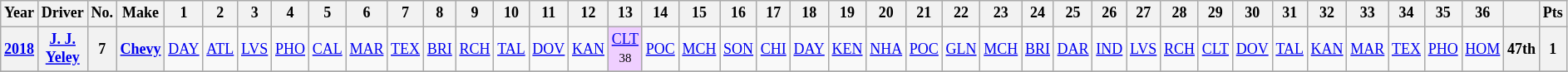<table class="wikitable" style="text-align:center; font-size:75%">
<tr>
<th>Year</th>
<th>Driver</th>
<th>No.</th>
<th>Make</th>
<th>1</th>
<th>2</th>
<th>3</th>
<th>4</th>
<th>5</th>
<th>6</th>
<th>7</th>
<th>8</th>
<th>9</th>
<th>10</th>
<th>11</th>
<th>12</th>
<th>13</th>
<th>14</th>
<th>15</th>
<th>16</th>
<th>17</th>
<th>18</th>
<th>19</th>
<th>20</th>
<th>21</th>
<th>22</th>
<th>23</th>
<th>24</th>
<th>25</th>
<th>26</th>
<th>27</th>
<th>28</th>
<th>29</th>
<th>30</th>
<th>31</th>
<th>32</th>
<th>33</th>
<th>34</th>
<th>35</th>
<th>36</th>
<th></th>
<th>Pts</th>
</tr>
<tr>
<th><a href='#'>2018</a></th>
<th><a href='#'>J. J. Yeley</a></th>
<th>7</th>
<th><a href='#'>Chevy</a></th>
<td><a href='#'>DAY</a></td>
<td><a href='#'>ATL</a></td>
<td><a href='#'>LVS</a></td>
<td><a href='#'>PHO</a></td>
<td><a href='#'>CAL</a></td>
<td><a href='#'>MAR</a></td>
<td><a href='#'>TEX</a></td>
<td><a href='#'>BRI</a></td>
<td><a href='#'>RCH</a></td>
<td><a href='#'>TAL</a></td>
<td><a href='#'>DOV</a></td>
<td><a href='#'>KAN</a></td>
<td style="background:#EFCFFF;"><a href='#'>CLT</a><br><small>38</small></td>
<td><a href='#'>POC</a></td>
<td><a href='#'>MCH</a></td>
<td><a href='#'>SON</a></td>
<td><a href='#'>CHI</a></td>
<td><a href='#'>DAY</a></td>
<td><a href='#'>KEN</a></td>
<td><a href='#'>NHA</a></td>
<td><a href='#'>POC</a></td>
<td><a href='#'>GLN</a></td>
<td><a href='#'>MCH</a></td>
<td><a href='#'>BRI</a></td>
<td><a href='#'>DAR</a></td>
<td><a href='#'>IND</a></td>
<td><a href='#'>LVS</a></td>
<td><a href='#'>RCH</a></td>
<td><a href='#'>CLT</a></td>
<td><a href='#'>DOV</a></td>
<td><a href='#'>TAL</a></td>
<td><a href='#'>KAN</a></td>
<td><a href='#'>MAR</a></td>
<td><a href='#'>TEX</a></td>
<td><a href='#'>PHO</a></td>
<td><a href='#'>HOM</a></td>
<th>47th</th>
<th>1</th>
</tr>
<tr>
</tr>
</table>
